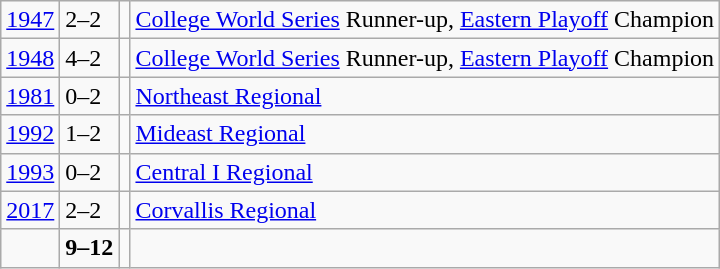<table class="wikitable">
<tr>
<td><a href='#'>1947</a></td>
<td>2–2</td>
<td></td>
<td><a href='#'>College World Series</a> Runner-up, <a href='#'>Eastern Playoff</a> Champion</td>
</tr>
<tr>
<td><a href='#'>1948</a></td>
<td>4–2</td>
<td></td>
<td><a href='#'>College World Series</a> Runner-up, <a href='#'>Eastern Playoff</a> Champion</td>
</tr>
<tr>
<td><a href='#'>1981</a></td>
<td>0–2</td>
<td></td>
<td><a href='#'>Northeast Regional</a></td>
</tr>
<tr>
<td><a href='#'>1992</a></td>
<td>1–2</td>
<td></td>
<td><a href='#'>Mideast Regional</a></td>
</tr>
<tr>
<td><a href='#'>1993</a></td>
<td>0–2</td>
<td></td>
<td><a href='#'>Central I Regional</a></td>
</tr>
<tr>
<td><a href='#'>2017</a></td>
<td>2–2</td>
<td></td>
<td><a href='#'>Corvallis Regional</a></td>
</tr>
<tr>
<td></td>
<td><strong>9–12</strong></td>
<td><strong></strong></td>
<td></td>
</tr>
</table>
